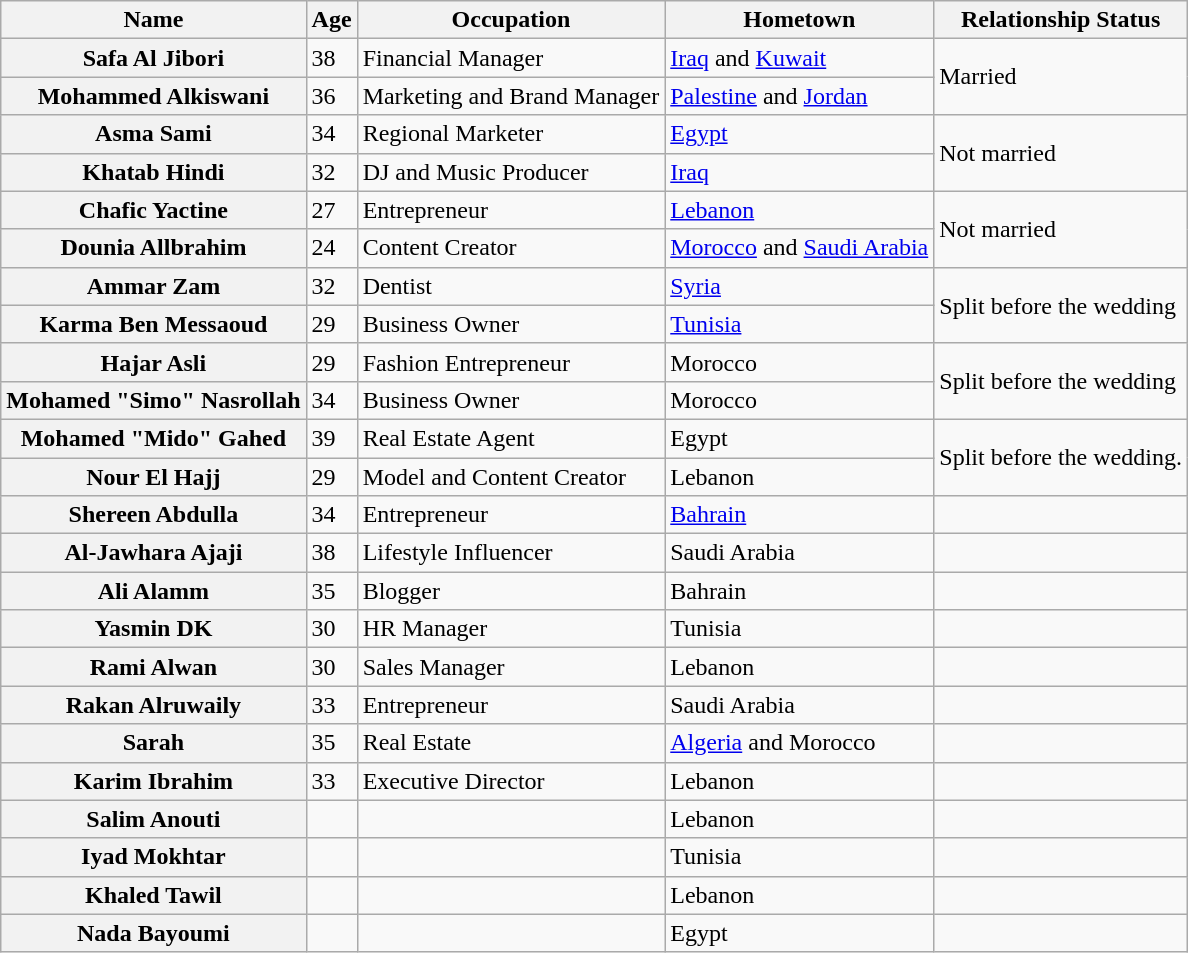<table class="wikitable sortable plainrowheaders">
<tr>
<th scope="col">Name</th>
<th scope="col">Age</th>
<th scope="col">Occupation</th>
<th scope="col">Hometown</th>
<th scope="col">Relationship Status</th>
</tr>
<tr>
<th scope="row">Safa Al Jibori</th>
<td>38</td>
<td>Financial Manager</td>
<td><a href='#'>Iraq</a> and <a href='#'>Kuwait</a></td>
<td rowspan="2">Married</td>
</tr>
<tr>
<th scope="row">Mohammed Alkiswani</th>
<td>36</td>
<td>Marketing and Brand Manager</td>
<td><a href='#'>Palestine</a> and <a href='#'>Jordan</a></td>
</tr>
<tr>
<th scope="row">Asma Sami</th>
<td>34</td>
<td>Regional Marketer</td>
<td><a href='#'>Egypt</a></td>
<td rowspan="2">Not married</td>
</tr>
<tr>
<th scope="row">Khatab Hindi</th>
<td>32</td>
<td>DJ and Music Producer</td>
<td><a href='#'>Iraq</a></td>
</tr>
<tr>
<th scope="row">Chafic Yactine</th>
<td>27</td>
<td>Entrepreneur</td>
<td><a href='#'>Lebanon</a></td>
<td rowspan="2">Not married</td>
</tr>
<tr>
<th scope="row">Dounia Allbrahim</th>
<td>24</td>
<td>Content Creator</td>
<td><a href='#'>Morocco</a> and <a href='#'>Saudi Arabia</a></td>
</tr>
<tr>
<th scope="row">Ammar Zam</th>
<td>32</td>
<td>Dentist</td>
<td><a href='#'>Syria</a></td>
<td rowspan="2">Split before the wedding</td>
</tr>
<tr>
<th scope="row">Karma Ben Messaoud</th>
<td>29</td>
<td>Business Owner</td>
<td><a href='#'>Tunisia</a></td>
</tr>
<tr>
<th scope="row">Hajar Asli</th>
<td>29</td>
<td>Fashion Entrepreneur</td>
<td>Morocco</td>
<td rowspan="2">Split before the wedding</td>
</tr>
<tr>
<th scope="row">Mohamed "Simo" Nasrollah</th>
<td>34</td>
<td>Business Owner</td>
<td>Morocco</td>
</tr>
<tr>
<th scope="row">Mohamed "Mido" Gahed</th>
<td>39</td>
<td>Real Estate Agent</td>
<td>Egypt</td>
<td rowspan="2">Split before the wedding.</td>
</tr>
<tr>
<th scope="row">Nour El Hajj</th>
<td>29</td>
<td>Model and Content Creator</td>
<td>Lebanon</td>
</tr>
<tr>
<th scope="row">Shereen Abdulla</th>
<td>34</td>
<td>Entrepreneur</td>
<td><a href='#'>Bahrain</a></td>
<td></td>
</tr>
<tr>
<th scope="row">Al-Jawhara Ajaji</th>
<td>38</td>
<td>Lifestyle Influencer</td>
<td>Saudi Arabia</td>
<td></td>
</tr>
<tr>
<th scope="row">Ali Alamm</th>
<td>35</td>
<td>Blogger</td>
<td>Bahrain</td>
<td></td>
</tr>
<tr>
<th scope="row">Yasmin DK</th>
<td>30</td>
<td>HR Manager</td>
<td>Tunisia</td>
<td></td>
</tr>
<tr>
<th scope="row">Rami Alwan</th>
<td>30</td>
<td>Sales Manager</td>
<td>Lebanon</td>
<td></td>
</tr>
<tr>
<th scope="row">Rakan Alruwaily</th>
<td>33</td>
<td>Entrepreneur</td>
<td>Saudi Arabia</td>
<td></td>
</tr>
<tr>
<th scope="row">Sarah</th>
<td>35</td>
<td>Real Estate</td>
<td><a href='#'>Algeria</a> and Morocco</td>
<td></td>
</tr>
<tr>
<th scope="row">Karim Ibrahim</th>
<td>33</td>
<td>Executive Director</td>
<td>Lebanon</td>
<td></td>
</tr>
<tr>
<th scope="row">Salim Anouti</th>
<td></td>
<td></td>
<td>Lebanon</td>
<td></td>
</tr>
<tr>
<th scope="row">Iyad Mokhtar</th>
<td></td>
<td></td>
<td>Tunisia</td>
<td></td>
</tr>
<tr>
<th scope="row">Khaled Tawil</th>
<td></td>
<td></td>
<td>Lebanon</td>
<td></td>
</tr>
<tr>
<th scope="row">Nada Bayoumi</th>
<td></td>
<td></td>
<td>Egypt</td>
<td></td>
</tr>
</table>
